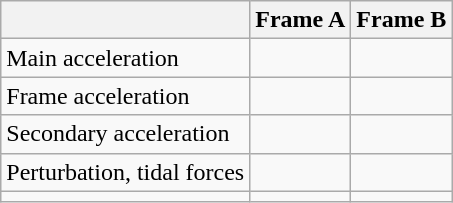<table class="wikitable">
<tr>
<th></th>
<th>Frame A</th>
<th>Frame B</th>
</tr>
<tr>
<td>Main acceleration</td>
<td align="center"></td>
<td align="center"></td>
</tr>
<tr>
<td>Frame acceleration</td>
<td align="center"></td>
<td align="center"></td>
</tr>
<tr>
<td>Secondary acceleration</td>
<td align="center"></td>
<td align="center"></td>
</tr>
<tr>
<td>Perturbation, tidal forces</td>
<td align="center"></td>
<td align="center"></td>
</tr>
<tr>
<td></td>
<td align="center"></td>
<td align="center"></td>
</tr>
</table>
